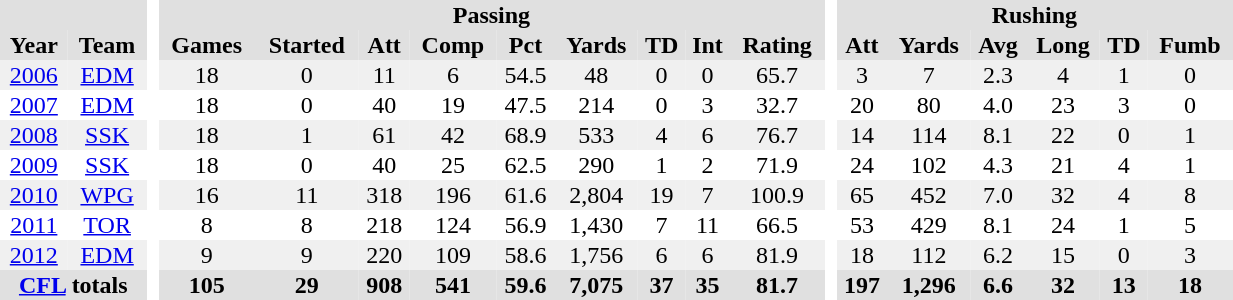<table BORDER="0" CELLPADDING="1" CELLSPACING="0" width="65%" style="text-align:center">
<tr bgcolor="#e0e0e0">
<th colspan="2"></th>
<th rowspan="99" bgcolor="#ffffff"> </th>
<th colspan="9">Passing</th>
<th rowspan="99" bgcolor="#ffffff"> </th>
<th colspan="6">Rushing</th>
</tr>
<tr bgcolor="#e0e0e0">
<th>Year</th>
<th>Team</th>
<th>Games</th>
<th>Started</th>
<th>Att</th>
<th>Comp</th>
<th>Pct</th>
<th>Yards</th>
<th>TD</th>
<th>Int</th>
<th>Rating</th>
<th>Att</th>
<th>Yards</th>
<th>Avg</th>
<th>Long</th>
<th>TD</th>
<th>Fumb</th>
</tr>
<tr ALIGN="center" bgcolor="#f0f0f0">
<td><a href='#'>2006</a></td>
<td><a href='#'>EDM</a></td>
<td>18</td>
<td>0</td>
<td>11</td>
<td>6</td>
<td>54.5</td>
<td>48</td>
<td>0</td>
<td>0</td>
<td>65.7</td>
<td>3</td>
<td>7</td>
<td>2.3</td>
<td>4</td>
<td>1</td>
<td>0</td>
</tr>
<tr ALIGN="center">
<td><a href='#'>2007</a></td>
<td><a href='#'>EDM</a></td>
<td>18</td>
<td>0</td>
<td>40</td>
<td>19</td>
<td>47.5</td>
<td>214</td>
<td>0</td>
<td>3</td>
<td>32.7</td>
<td>20</td>
<td>80</td>
<td>4.0</td>
<td>23</td>
<td>3</td>
<td>0</td>
</tr>
<tr ALIGN="center" bgcolor="#f0f0f0">
<td><a href='#'>2008</a></td>
<td><a href='#'>SSK</a></td>
<td>18</td>
<td>1</td>
<td>61</td>
<td>42</td>
<td>68.9</td>
<td>533</td>
<td>4</td>
<td>6</td>
<td>76.7</td>
<td>14</td>
<td>114</td>
<td>8.1</td>
<td>22</td>
<td>0</td>
<td>1</td>
</tr>
<tr ALIGN="center">
<td><a href='#'>2009</a></td>
<td><a href='#'>SSK</a></td>
<td>18</td>
<td>0</td>
<td>40</td>
<td>25</td>
<td>62.5</td>
<td>290</td>
<td>1</td>
<td>2</td>
<td>71.9</td>
<td>24</td>
<td>102</td>
<td>4.3</td>
<td>21</td>
<td>4</td>
<td>1</td>
</tr>
<tr ALIGN="center" bgcolor="#f0f0f0">
<td><a href='#'>2010</a></td>
<td><a href='#'>WPG</a></td>
<td>16</td>
<td>11</td>
<td>318</td>
<td>196</td>
<td>61.6</td>
<td>2,804</td>
<td>19</td>
<td>7</td>
<td>100.9</td>
<td>65</td>
<td>452</td>
<td>7.0</td>
<td>32</td>
<td>4</td>
<td>8</td>
</tr>
<tr ALIGN="center">
<td><a href='#'>2011</a></td>
<td><a href='#'>TOR</a></td>
<td>8</td>
<td>8</td>
<td>218</td>
<td>124</td>
<td>56.9</td>
<td>1,430</td>
<td>7</td>
<td>11</td>
<td>66.5</td>
<td>53</td>
<td>429</td>
<td>8.1</td>
<td>24</td>
<td>1</td>
<td>5</td>
</tr>
<tr ALIGN="center" bgcolor="#f0f0f0">
<td><a href='#'>2012</a></td>
<td><a href='#'>EDM</a></td>
<td>9</td>
<td>9</td>
<td>220</td>
<td>109</td>
<td>58.6</td>
<td>1,756</td>
<td>6</td>
<td>6</td>
<td>81.9</td>
<td>18</td>
<td>112</td>
<td>6.2</td>
<td>15</td>
<td>0</td>
<td>3</td>
</tr>
<tr bgcolor="#e0e0e0">
<th colspan="2"><a href='#'>CFL</a> totals</th>
<th>105</th>
<th>29</th>
<th>908</th>
<th>541</th>
<th>59.6</th>
<th>7,075</th>
<th>37</th>
<th>35</th>
<th>81.7</th>
<th>197</th>
<th>1,296</th>
<th>6.6</th>
<th>32</th>
<th>13</th>
<th>18</th>
</tr>
</table>
